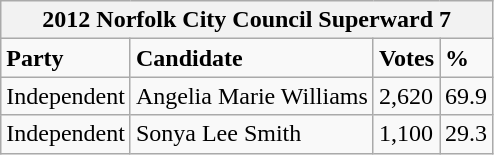<table class="wikitable">
<tr>
<th colspan="4">2012 Norfolk City Council Superward 7</th>
</tr>
<tr>
<td><strong>Party</strong></td>
<td><strong>Candidate</strong></td>
<td><strong>Votes</strong></td>
<td><strong>%</strong></td>
</tr>
<tr>
<td>Independent</td>
<td>Angelia Marie Williams</td>
<td>2,620</td>
<td>69.9</td>
</tr>
<tr>
<td>Independent</td>
<td>Sonya Lee Smith</td>
<td>1,100</td>
<td>29.3</td>
</tr>
</table>
